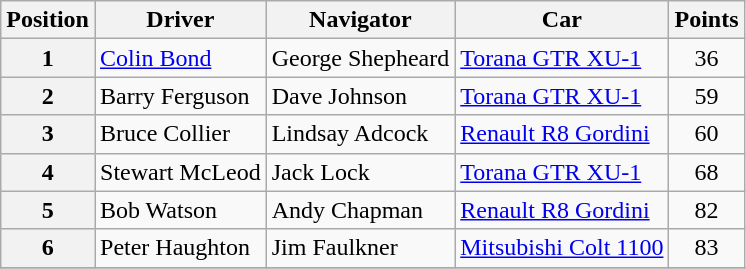<table class="wikitable" border="1">
<tr>
<th>Position</th>
<th>Driver</th>
<th>Navigator</th>
<th>Car</th>
<th>Points</th>
</tr>
<tr>
<th>1</th>
<td><a href='#'>Colin Bond</a></td>
<td>George Shepheard</td>
<td><a href='#'>Torana GTR XU-1</a></td>
<td align="center">36</td>
</tr>
<tr>
<th>2</th>
<td>Barry Ferguson</td>
<td>Dave Johnson</td>
<td><a href='#'>Torana GTR XU-1</a></td>
<td align="center">59</td>
</tr>
<tr>
<th>3</th>
<td>Bruce Collier</td>
<td>Lindsay Adcock</td>
<td><a href='#'>Renault R8 Gordini</a></td>
<td align="center">60</td>
</tr>
<tr>
<th>4</th>
<td>Stewart McLeod</td>
<td>Jack Lock</td>
<td><a href='#'>Torana GTR XU-1</a></td>
<td align="center">68</td>
</tr>
<tr>
<th>5</th>
<td>Bob Watson</td>
<td>Andy Chapman</td>
<td><a href='#'>Renault R8 Gordini</a></td>
<td align="center">82</td>
</tr>
<tr>
<th>6</th>
<td>Peter Haughton</td>
<td>Jim Faulkner</td>
<td><a href='#'>Mitsubishi Colt 1100</a></td>
<td align="center">83</td>
</tr>
<tr>
</tr>
</table>
